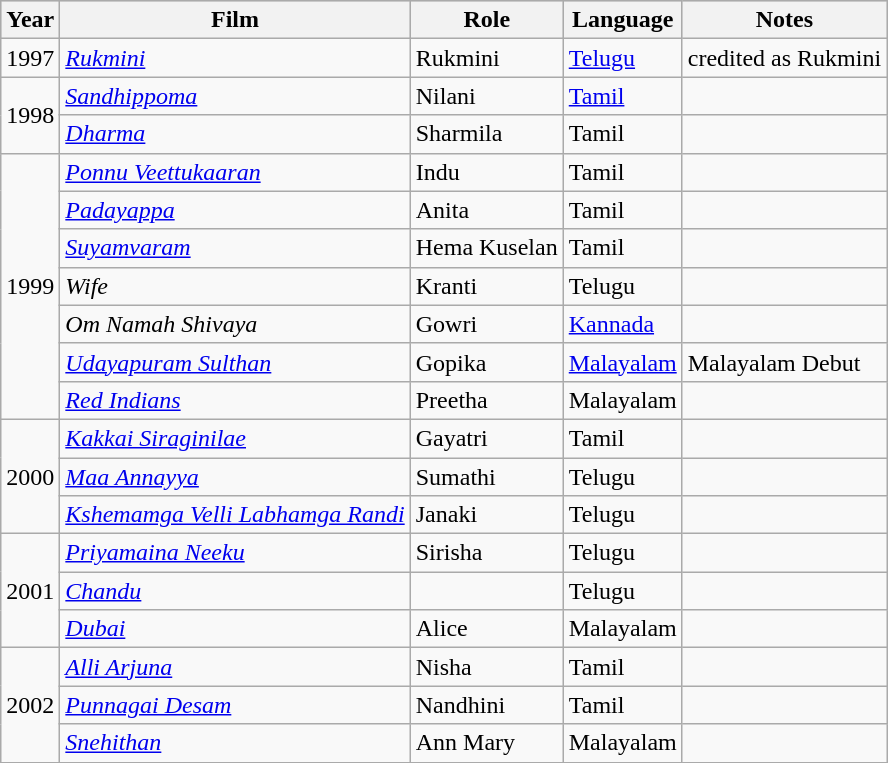<table class="wikitable sortable">
<tr style="background:#ccc; text-align:center;">
<th>Year</th>
<th>Film</th>
<th>Role</th>
<th>Language</th>
<th class="unsortable">Notes</th>
</tr>
<tr>
<td>1997</td>
<td><em><a href='#'>Rukmini</a></em></td>
<td>Rukmini</td>
<td><a href='#'>Telugu</a></td>
<td>credited as Rukmini</td>
</tr>
<tr>
<td rowspan="2">1998</td>
<td><em><a href='#'>Sandhippoma</a></em></td>
<td>Nilani</td>
<td><a href='#'>Tamil</a></td>
<td></td>
</tr>
<tr>
<td><em><a href='#'>Dharma</a></em></td>
<td>Sharmila</td>
<td>Tamil</td>
<td></td>
</tr>
<tr>
<td rowspan="7">1999</td>
<td><em><a href='#'>Ponnu Veettukaaran</a></em></td>
<td>Indu</td>
<td>Tamil</td>
<td></td>
</tr>
<tr>
<td><em><a href='#'>Padayappa</a></em></td>
<td>Anita</td>
<td>Tamil</td>
<td></td>
</tr>
<tr>
<td><em><a href='#'>Suyamvaram</a></em></td>
<td>Hema Kuselan</td>
<td>Tamil</td>
<td></td>
</tr>
<tr>
<td><em>Wife</em></td>
<td>Kranti</td>
<td>Telugu</td>
<td></td>
</tr>
<tr>
<td><em>Om Namah Shivaya</em></td>
<td>Gowri</td>
<td><a href='#'>Kannada</a></td>
<td></td>
</tr>
<tr>
<td><em><a href='#'>Udayapuram Sulthan</a></em></td>
<td>Gopika</td>
<td><a href='#'>Malayalam</a></td>
<td>Malayalam Debut</td>
</tr>
<tr>
<td><em><a href='#'>Red Indians</a></em></td>
<td>Preetha</td>
<td>Malayalam</td>
<td></td>
</tr>
<tr>
<td rowspan="3">2000</td>
<td><em><a href='#'>Kakkai Siraginilae</a></em></td>
<td>Gayatri</td>
<td>Tamil</td>
<td></td>
</tr>
<tr>
<td><em><a href='#'>Maa Annayya</a></em></td>
<td>Sumathi</td>
<td>Telugu</td>
<td></td>
</tr>
<tr>
<td><em><a href='#'>Kshemamga Velli Labhamga Randi</a></em></td>
<td>Janaki</td>
<td>Telugu</td>
<td></td>
</tr>
<tr>
<td rowspan="3">2001</td>
<td><em><a href='#'>Priyamaina Neeku</a></em></td>
<td>Sirisha</td>
<td>Telugu</td>
<td></td>
</tr>
<tr>
<td><a href='#'><em>Chandu</em></a></td>
<td></td>
<td>Telugu</td>
<td></td>
</tr>
<tr>
<td><em><a href='#'>Dubai</a></em></td>
<td>Alice</td>
<td>Malayalam</td>
<td></td>
</tr>
<tr>
<td rowspan="3">2002</td>
<td><em><a href='#'>Alli Arjuna</a></em></td>
<td>Nisha</td>
<td>Tamil</td>
<td></td>
</tr>
<tr>
<td><em><a href='#'>Punnagai Desam</a></em></td>
<td>Nandhini</td>
<td>Tamil</td>
<td></td>
</tr>
<tr>
<td><em><a href='#'>Snehithan</a></em></td>
<td>Ann Mary</td>
<td>Malayalam</td>
<td></td>
</tr>
<tr>
</tr>
</table>
